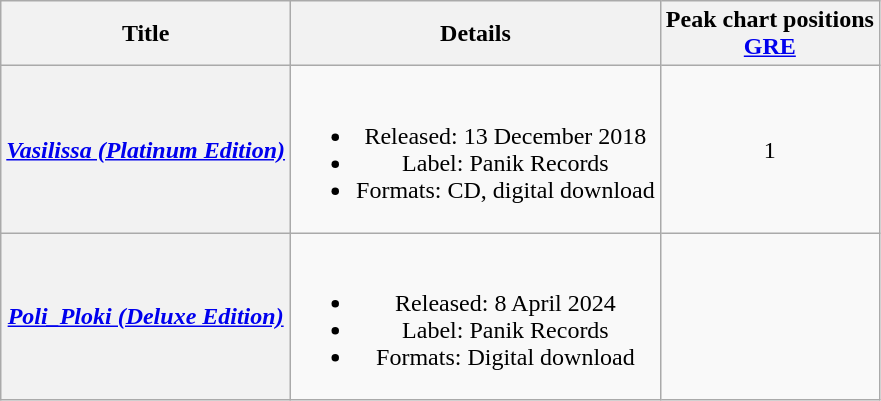<table class="wikitable plainrowheaders" style="text-align:center;">
<tr>
<th scope="col">Title</th>
<th scope="col">Details</th>
<th>Peak chart positions<br><a href='#'>GRE</a></th>
</tr>
<tr>
<th scope="row"><em><a href='#'>Vasilissa (Platinum Edition)</a></em></th>
<td><br><ul><li>Released: 13 December 2018</li><li>Label: Panik Records</li><li>Formats: CD, digital download</li></ul></td>
<td>1</td>
</tr>
<tr>
<th scope="row"><em><a href='#'>Poli_Ploki (Deluxe Edition)</a></em></th>
<td><br><ul><li>Released: 8 April 2024</li><li>Label: Panik Records</li><li>Formats: Digital download</li></ul></td>
<td></td>
</tr>
</table>
